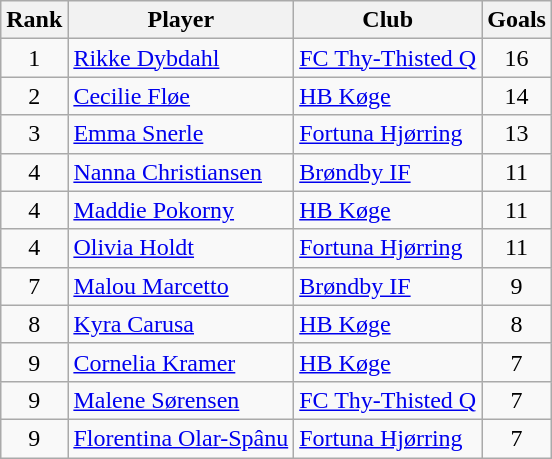<table class="wikitable" style="text-align:center">
<tr>
<th>Rank</th>
<th>Player</th>
<th>Club</th>
<th>Goals</th>
</tr>
<tr>
<td>1</td>
<td align="left"> <a href='#'>Rikke Dybdahl</a></td>
<td align="left"><a href='#'>FC Thy-Thisted Q</a></td>
<td>16</td>
</tr>
<tr>
<td>2</td>
<td align="left"> <a href='#'>Cecilie Fløe</a></td>
<td align="left"><a href='#'>HB Køge</a></td>
<td>14</td>
</tr>
<tr>
<td>3</td>
<td align="left"> <a href='#'>Emma Snerle</a></td>
<td align="left"><a href='#'>Fortuna Hjørring</a></td>
<td>13</td>
</tr>
<tr>
<td>4</td>
<td align="left"> <a href='#'>Nanna Christiansen</a></td>
<td align="left"><a href='#'>Brøndby IF</a></td>
<td>11</td>
</tr>
<tr>
<td>4</td>
<td align="left"> <a href='#'>Maddie Pokorny</a></td>
<td align="left"><a href='#'>HB Køge</a></td>
<td>11</td>
</tr>
<tr>
<td>4</td>
<td align="left"> <a href='#'>Olivia Holdt</a></td>
<td align="left"><a href='#'>Fortuna Hjørring</a></td>
<td>11</td>
</tr>
<tr>
<td>7</td>
<td align="left"> <a href='#'>Malou Marcetto</a></td>
<td align="left"><a href='#'>Brøndby IF</a></td>
<td>9</td>
</tr>
<tr>
<td>8</td>
<td align="left"> <a href='#'>Kyra Carusa</a></td>
<td align="left"><a href='#'>HB Køge</a></td>
<td>8</td>
</tr>
<tr>
<td>9</td>
<td align="left"> <a href='#'>Cornelia Kramer</a></td>
<td align="left"><a href='#'>HB Køge</a></td>
<td>7</td>
</tr>
<tr>
<td>9</td>
<td align="left"> <a href='#'>Malene Sørensen</a></td>
<td align="left"><a href='#'>FC Thy-Thisted Q</a></td>
<td>7</td>
</tr>
<tr>
<td>9</td>
<td align="left"> <a href='#'>Florentina Olar-Spânu</a></td>
<td align="left"><a href='#'>Fortuna Hjørring</a></td>
<td>7</td>
</tr>
</table>
